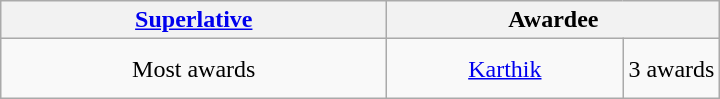<table class="wikitable" style="text-align: center">
<tr>
<th width="25"><strong><a href='#'>Superlative</a></strong></th>
<th colspan="2" width="100">Awardee</th>
</tr>
<tr style="height:2.5em;">
<td width="250">Most awards</td>
<td width="150"><a href='#'>Karthik</a></td>
<td>3 awards</td>
</tr>
</table>
